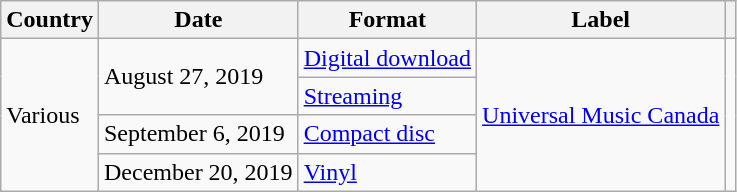<table class="wikitable">
<tr>
<th>Country</th>
<th>Date</th>
<th>Format</th>
<th>Label</th>
<th></th>
</tr>
<tr>
<td rowspan="4">Various</td>
<td rowspan="2">August 27, 2019</td>
<td><a href='#'>Digital download</a></td>
<td rowspan="4"><a href='#'>Universal Music Canada</a></td>
<td rowspan="4"></td>
</tr>
<tr>
<td><a href='#'>Streaming</a></td>
</tr>
<tr>
<td>September 6, 2019</td>
<td><a href='#'>Compact disc</a></td>
</tr>
<tr>
<td>December 20, 2019</td>
<td><a href='#'>Vinyl</a></td>
</tr>
</table>
